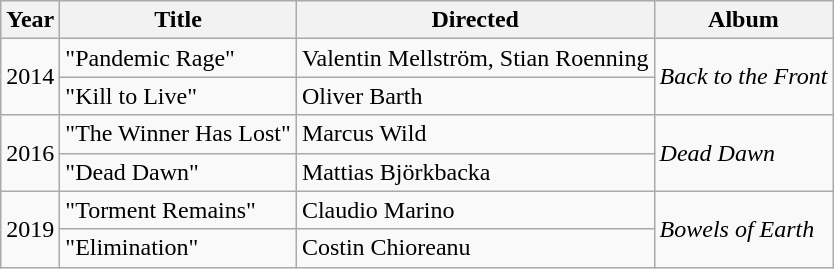<table class="wikitable">
<tr>
<th>Year</th>
<th>Title</th>
<th>Directed</th>
<th>Album</th>
</tr>
<tr>
<td rowspan=2>2014</td>
<td>"Pandemic Rage"</td>
<td>Valentin Mellström, Stian Roenning</td>
<td rowspan=2><em>Back to the Front</em></td>
</tr>
<tr>
<td>"Kill to Live"</td>
<td>Oliver Barth</td>
</tr>
<tr>
<td rowspan=2>2016</td>
<td>"The Winner Has Lost"</td>
<td>Marcus Wild</td>
<td rowspan=2><em>Dead Dawn</em></td>
</tr>
<tr>
<td>"Dead Dawn"</td>
<td>Mattias Björkbacka</td>
</tr>
<tr>
<td rowspan=2>2019</td>
<td>"Torment Remains"</td>
<td>Claudio Marino</td>
<td rowspan=2><em>Bowels of Earth</em></td>
</tr>
<tr>
<td>"Elimination"</td>
<td>Costin Chioreanu</td>
</tr>
</table>
